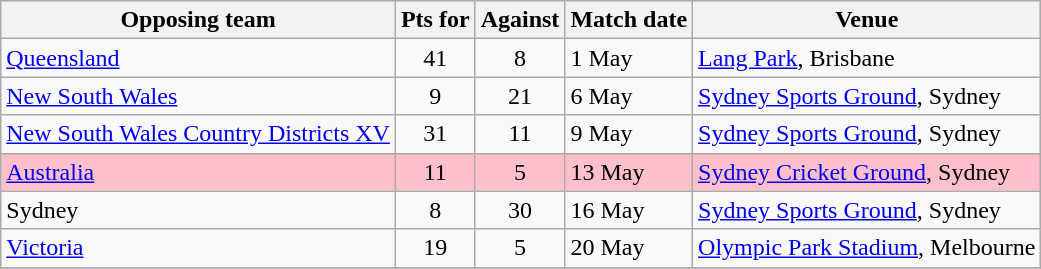<table class="wikitable">
<tr>
<th>Opposing team</th>
<th>Pts for</th>
<th>Against</th>
<th>Match date</th>
<th>Venue</th>
</tr>
<tr>
<td><a href='#'>Queensland</a></td>
<td align=center>41</td>
<td align=center>8</td>
<td>1 May</td>
<td><a href='#'>Lang Park</a>, Brisbane</td>
</tr>
<tr>
<td><a href='#'>New South Wales</a></td>
<td align=center>9</td>
<td align=center>21</td>
<td>6 May</td>
<td><a href='#'>Sydney Sports Ground</a>, Sydney</td>
</tr>
<tr>
<td><a href='#'>New South Wales Country Districts XV</a></td>
<td align=center>31</td>
<td align=center>11</td>
<td>9 May</td>
<td><a href='#'>Sydney Sports Ground</a>, Sydney</td>
</tr>
<tr style="background:pink">
<td><a href='#'>Australia</a></td>
<td align=center>11</td>
<td align=center>5</td>
<td>13 May</td>
<td><a href='#'>Sydney Cricket Ground</a>, Sydney</td>
</tr>
<tr>
<td>Sydney</td>
<td align=center>8</td>
<td align=center>30</td>
<td>16 May</td>
<td><a href='#'>Sydney Sports Ground</a>, Sydney</td>
</tr>
<tr>
<td><a href='#'>Victoria</a></td>
<td align=center>19</td>
<td align=center>5</td>
<td>20 May</td>
<td><a href='#'>Olympic Park Stadium</a>, Melbourne</td>
</tr>
<tr>
</tr>
</table>
